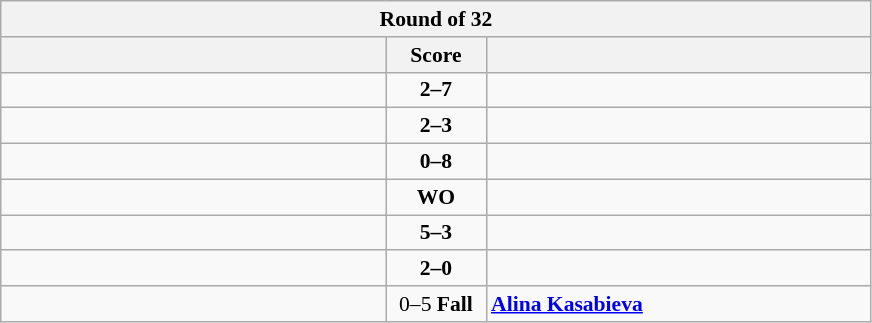<table class="wikitable" style="text-align: center; font-size:90% ">
<tr>
<th colspan=3>Round of 32</th>
</tr>
<tr>
<th align="right" width="250"></th>
<th width="60">Score</th>
<th align="left" width="250"></th>
</tr>
<tr>
<td align=left></td>
<td align=center><strong>2–7</strong></td>
<td align=left><strong></strong></td>
</tr>
<tr>
<td align=left></td>
<td align=center><strong>2–3</strong></td>
<td align=left><strong></strong></td>
</tr>
<tr>
<td align=left></td>
<td align=center><strong>0–8</strong></td>
<td align=left><strong></strong></td>
</tr>
<tr>
<td align=left><strong></strong></td>
<td align=center><strong>WO</strong></td>
<td align=left><s></s></td>
</tr>
<tr>
<td align=left><strong></strong></td>
<td align=center><strong>5–3</strong></td>
<td align=left></td>
</tr>
<tr>
<td align=left><strong></strong></td>
<td align=center><strong>2–0</strong></td>
<td align=left></td>
</tr>
<tr>
<td align=left></td>
<td align=center>0–5 <strong>Fall</strong></td>
<td align=left><strong> <a href='#'>Alina Kasabieva</a> </strong></td>
</tr>
</table>
